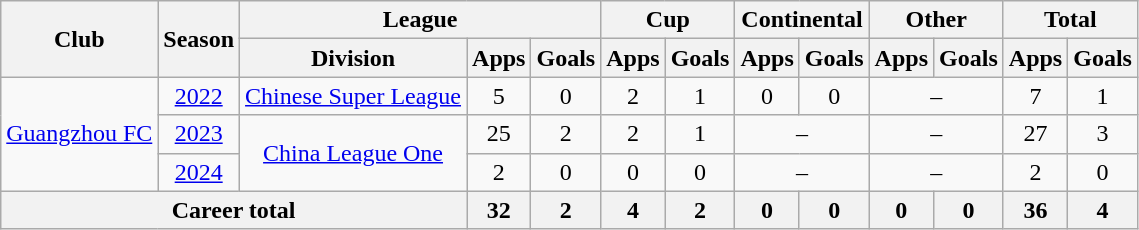<table class="wikitable" style="text-align: center;">
<tr>
<th rowspan=2>Club</th>
<th rowspan=2>Season</th>
<th colspan=3>League</th>
<th colspan=2>Cup</th>
<th colspan=2>Continental</th>
<th colspan=2>Other</th>
<th colspan=2>Total</th>
</tr>
<tr>
<th>Division</th>
<th>Apps</th>
<th>Goals</th>
<th>Apps</th>
<th>Goals</th>
<th>Apps</th>
<th>Goals</th>
<th>Apps</th>
<th>Goals</th>
<th>Apps</th>
<th>Goals</th>
</tr>
<tr>
<td rowspan=3><a href='#'>Guangzhou FC</a></td>
<td><a href='#'>2022</a></td>
<td><a href='#'>Chinese Super League</a></td>
<td>5</td>
<td>0</td>
<td>2</td>
<td>1</td>
<td>0</td>
<td>0</td>
<td colspan="2">–</td>
<td>7</td>
<td>1</td>
</tr>
<tr>
<td><a href='#'>2023</a></td>
<td rowspan=2><a href='#'>China League One</a></td>
<td>25</td>
<td>2</td>
<td>2</td>
<td>1</td>
<td colspan="2">–</td>
<td colspan="2">–</td>
<td>27</td>
<td>3</td>
</tr>
<tr>
<td><a href='#'>2024</a></td>
<td>2</td>
<td>0</td>
<td>0</td>
<td>0</td>
<td colspan="2">–</td>
<td colspan="2">–</td>
<td>2</td>
<td>0</td>
</tr>
<tr>
<th colspan=3>Career total</th>
<th>32</th>
<th>2</th>
<th>4</th>
<th>2</th>
<th>0</th>
<th>0</th>
<th>0</th>
<th>0</th>
<th>36</th>
<th>4</th>
</tr>
</table>
